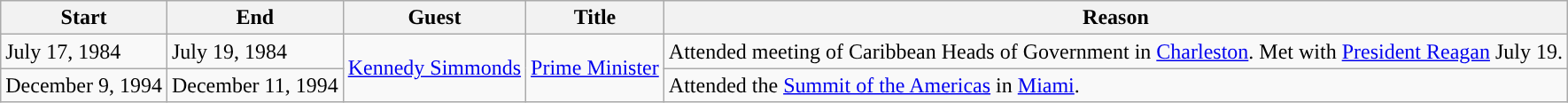<table class="wikitable sortable">
<tr>
<th>Start</th>
<th>End</th>
<th>Guest</th>
<th>Title</th>
<th>Reason</th>
</tr>
<tr>
<td>July 17, 1984</td>
<td>July 19, 1984</td>
<td rowspan=2><a href='#'>Kennedy Simmonds</a></td>
<td rowspan=2><a href='#'>Prime Minister</a></td>
<td>Attended meeting of Caribbean Heads of Government in <a href='#'>Charleston</a>. Met with <a href='#'>President Reagan</a> July 19.</td>
</tr>
<tr>
<td>December 9, 1994</td>
<td>December 11, 1994</td>
<td>Attended the <a href='#'>Summit of the Americas</a> in <a href='#'>Miami</a>.</td>
</tr>
</table>
